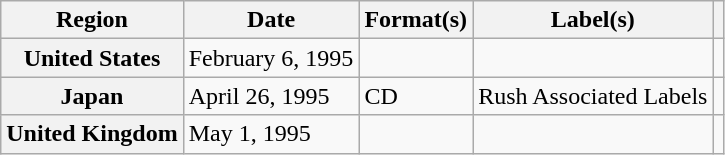<table class="wikitable plainrowheaders">
<tr>
<th scope="col">Region</th>
<th scope="col">Date</th>
<th scope="col">Format(s)</th>
<th scope="col">Label(s)</th>
<th scope="col"></th>
</tr>
<tr>
<th scope="row">United States</th>
<td>February 6, 1995</td>
<td></td>
<td></td>
<td></td>
</tr>
<tr>
<th scope="row">Japan</th>
<td>April 26, 1995</td>
<td>CD</td>
<td>Rush Associated Labels</td>
<td></td>
</tr>
<tr>
<th scope="row">United Kingdom</th>
<td>May 1, 1995</td>
<td></td>
<td></td>
<td></td>
</tr>
</table>
